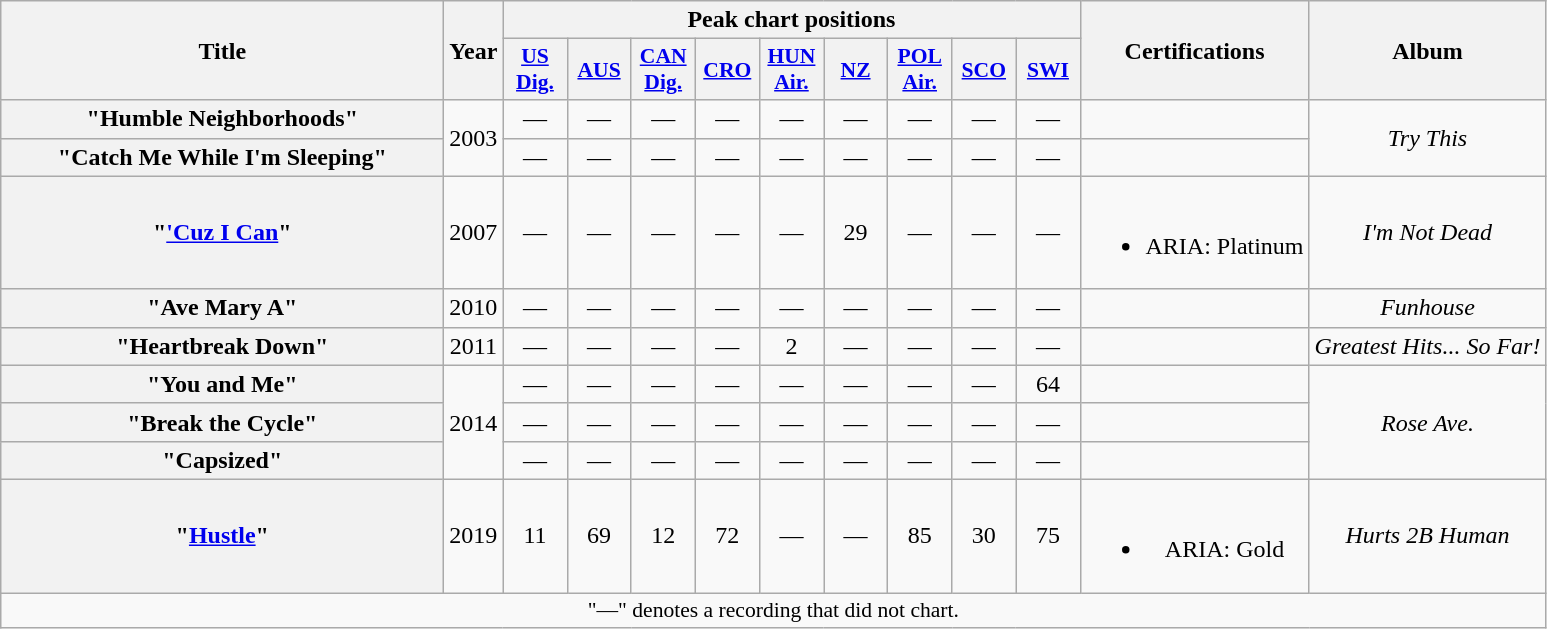<table class="wikitable plainrowheaders" style="text-align:center;">
<tr>
<th scope="col" rowspan="2" style="width:18em;">Title</th>
<th scope="col" rowspan="2">Year</th>
<th scope="col" colspan="9">Peak chart positions</th>
<th scope="col" rowspan="2">Certifications</th>
<th scope="col" rowspan="2">Album</th>
</tr>
<tr>
<th scope="col" style="width:2.5em; font-size:90%;"><a href='#'>US<br>Dig.</a><br></th>
<th scope="col" style="width:2.5em; font-size:90%;"><a href='#'>AUS</a><br></th>
<th scope="col" style="width:2.5em; font-size:90%;"><a href='#'>CAN<br>Dig.</a><br></th>
<th scope="col" style="width:2.5em; font-size:90%;"><a href='#'>CRO</a><br></th>
<th scope="col" style="width:2.5em; font-size:90%;"><a href='#'>HUN Air.</a><br></th>
<th scope="col" style="width:2.5em; font-size:90%;"><a href='#'>NZ</a><br></th>
<th scope="col" style="width:2.5em; font-size:90%;"><a href='#'>POL<br>Air.</a><br></th>
<th scope="col" style="width:2.5em; font-size:90%;"><a href='#'>SCO</a><br></th>
<th scope="col" style="width:2.5em; font-size:90%;"><a href='#'>SWI</a><br></th>
</tr>
<tr>
<th scope="row">"Humble Neighborhoods"</th>
<td rowspan="2">2003</td>
<td>—</td>
<td>—</td>
<td>—</td>
<td>—</td>
<td>—</td>
<td>—</td>
<td>—</td>
<td>—</td>
<td>—</td>
<td></td>
<td rowspan="2"><em>Try This</em></td>
</tr>
<tr>
<th scope="row">"Catch Me While I'm Sleeping"</th>
<td>—</td>
<td>—</td>
<td>—</td>
<td>—</td>
<td>—</td>
<td>—</td>
<td>—</td>
<td>—</td>
<td>—</td>
<td></td>
</tr>
<tr>
<th scope="row">"<a href='#'>'Cuz I Can</a>"</th>
<td>2007</td>
<td>—</td>
<td>—</td>
<td>—</td>
<td>—</td>
<td>—</td>
<td>29</td>
<td>—</td>
<td>—</td>
<td>—</td>
<td><br><ul><li>ARIA: Platinum</li></ul></td>
<td><em>I'm Not Dead</em></td>
</tr>
<tr>
<th scope="row">"Ave Mary A"</th>
<td>2010</td>
<td>—</td>
<td>—</td>
<td>—</td>
<td>—</td>
<td>—</td>
<td>—</td>
<td>—</td>
<td>—</td>
<td>—</td>
<td></td>
<td><em>Funhouse</em></td>
</tr>
<tr>
<th scope="row">"Heartbreak Down"</th>
<td>2011</td>
<td>—</td>
<td>—</td>
<td>—</td>
<td>—</td>
<td>2</td>
<td>—</td>
<td>—</td>
<td>—</td>
<td>—</td>
<td></td>
<td><em>Greatest Hits... So Far!</em></td>
</tr>
<tr>
<th scope="row">"You and Me"</th>
<td rowspan="3">2014</td>
<td>—</td>
<td>—</td>
<td>—</td>
<td>—</td>
<td>—</td>
<td>—</td>
<td>—</td>
<td>—</td>
<td>64</td>
<td></td>
<td rowspan="3"><em>Rose Ave.</em></td>
</tr>
<tr>
<th scope="row">"Break the Cycle"</th>
<td>—</td>
<td>—</td>
<td>—</td>
<td>—</td>
<td>—</td>
<td>—</td>
<td>—</td>
<td>—</td>
<td>—</td>
<td></td>
</tr>
<tr>
<th scope="row">"Capsized"</th>
<td>—</td>
<td>—</td>
<td>—</td>
<td>—</td>
<td>—</td>
<td>—</td>
<td>—</td>
<td>—</td>
<td>—</td>
<td></td>
</tr>
<tr>
<th scope="row">"<a href='#'>Hustle</a>"</th>
<td>2019</td>
<td>11</td>
<td>69</td>
<td>12</td>
<td>72</td>
<td>—</td>
<td>—</td>
<td>85</td>
<td>30</td>
<td>75</td>
<td><br><ul><li>ARIA: Gold</li></ul></td>
<td><em>Hurts 2B Human</em></td>
</tr>
<tr>
<td colspan="14" style="font-size:90%">"—" denotes a recording that did not chart.</td>
</tr>
</table>
